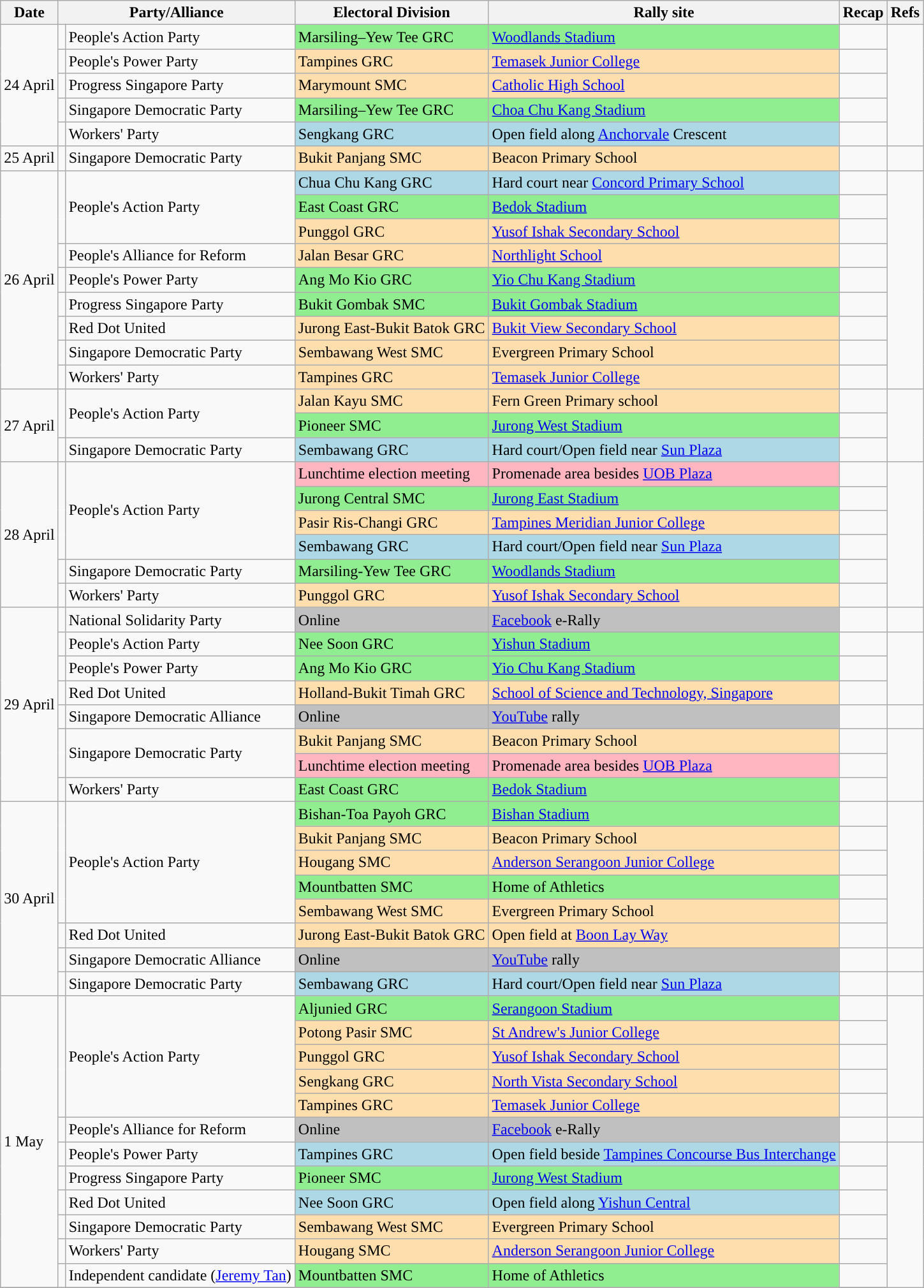<table class="wikitable">
<tr>
<th>Date</th>
<th colspan="2">Party/Alliance</th>
<th>Electoral Division</th>
<th>Rally site</th>
<th>Recap</th>
<th>Refs</th>
</tr>
<tr>
<td rowspan="5">24 April</td>
<td style="background: "></td>
<td>People's Action Party</td>
<td style="background:lightgreen;">Marsiling–Yew Tee GRC</td>
<td style="background:lightgreen;"><a href='#'>Woodlands Stadium</a></td>
<td></td>
<td rowspan="5"></td>
</tr>
<tr>
<td style="background: "></td>
<td>People's Power Party</td>
<td style="background:navajowhite">Tampines GRC</td>
<td style="background:navajowhite"><a href='#'>Temasek Junior College</a></td>
<td></td>
</tr>
<tr>
<td style="background: "></td>
<td>Progress Singapore Party</td>
<td style="background:navajowhite">Marymount SMC</td>
<td style="background:navajowhite"><a href='#'>Catholic High School</a></td>
<td></td>
</tr>
<tr>
<td style="background: "></td>
<td>Singapore Democratic Party</td>
<td style="background:lightgreen;">Marsiling–Yew Tee GRC</td>
<td style="background:lightgreen;"><a href='#'>Choa Chu Kang Stadium</a></td>
<td></td>
</tr>
<tr>
<td style="background: "></td>
<td>Workers' Party</td>
<td style="background:lightblue;">Sengkang GRC</td>
<td style="background:lightblue;">Open field along <a href='#'>Anchorvale</a> Crescent</td>
<td></td>
</tr>
<tr>
<td rowspan="1">25 April</td>
<td style="background: "></td>
<td>Singapore Democratic Party</td>
<td style="background:navajowhite">Bukit Panjang SMC</td>
<td style="background:navajowhite">Beacon Primary School</td>
<td></td>
<td></td>
</tr>
<tr>
<td rowspan="9">26 April</td>
<td rowspan=3 style="background: "></td>
<td rowspan =3>People's Action Party</td>
<td style="background:lightblue;">Chua Chu Kang GRC</td>
<td style="background:lightblue;">Hard court near <a href='#'>Concord Primary School</a></td>
<td></td>
<td rowspan=9></td>
</tr>
<tr>
<td style="background:lightgreen;">East Coast GRC</td>
<td style="background:lightgreen;"><a href='#'>Bedok Stadium</a></td>
<td></td>
</tr>
<tr>
<td style="background:navajowhite">Punggol GRC</td>
<td style="background:navajowhite"><a href='#'>Yusof Ishak Secondary School</a></td>
<td></td>
</tr>
<tr>
<td style="background: "></td>
<td>People's Alliance for Reform</td>
<td style="background:navajowhite">Jalan Besar GRC</td>
<td style="background:navajowhite"><a href='#'>Northlight School</a></td>
<td></td>
</tr>
<tr>
<td style="background: "></td>
<td>People's Power Party</td>
<td style="background:lightgreen;">Ang Mo Kio GRC</td>
<td style="background:lightgreen;"><a href='#'>Yio Chu Kang Stadium</a></td>
<td></td>
</tr>
<tr>
<td style="background: "></td>
<td>Progress Singapore Party</td>
<td style="background:lightgreen;">Bukit Gombak SMC</td>
<td style="background:lightgreen;"><a href='#'>Bukit Gombak Stadium</a></td>
<td></td>
</tr>
<tr>
<td style="background: "></td>
<td>Red Dot United</td>
<td style="background:navajowhite">Jurong East-Bukit Batok GRC</td>
<td style="background:navajowhite"><a href='#'>Bukit View Secondary School</a></td>
<td></td>
</tr>
<tr>
<td style="background: "></td>
<td>Singapore Democratic Party</td>
<td style="background:navajowhite">Sembawang West SMC</td>
<td style="background:navajowhite">Evergreen Primary School</td>
<td></td>
</tr>
<tr>
<td style="background: "></td>
<td>Workers' Party</td>
<td style="background:navajowhite">Tampines GRC</td>
<td style="background:navajowhite"><a href='#'>Temasek Junior College</a></td>
<td></td>
</tr>
<tr>
<td rowspan="3">27 April</td>
<td rowspan=2 style="background: "></td>
<td rowspan =2>People's Action Party</td>
<td style="background:navajowhite">Jalan Kayu SMC</td>
<td style="background:navajowhite">Fern Green Primary school</td>
<td></td>
<td rowspan="3"></td>
</tr>
<tr>
<td style="background:lightgreen;">Pioneer SMC</td>
<td style="background:lightgreen;"><a href='#'>Jurong West Stadium</a></td>
<td></td>
</tr>
<tr>
<td style="background: "></td>
<td>Singapore Democratic Party</td>
<td style="background:lightblue;">Sembawang GRC</td>
<td style="background:lightblue;">Hard court/Open field near <a href='#'>Sun Plaza</a></td>
<td></td>
</tr>
<tr>
<td rowspan="6">28 April</td>
<td rowspan=4 style="background: "></td>
<td rowspan =4>People's Action Party</td>
<td style="background:lightpink">Lunchtime election meeting</td>
<td style="background:lightpink">Promenade area besides <a href='#'>UOB Plaza</a></td>
<td></td>
<td rowspan="6"></td>
</tr>
<tr>
<td style="background:lightgreen;">Jurong Central SMC</td>
<td style="background:lightgreen;"><a href='#'>Jurong East Stadium</a></td>
<td></td>
</tr>
<tr>
<td style="background:navajowhite">Pasir Ris-Changi GRC</td>
<td style="background:navajowhite"><a href='#'>Tampines Meridian Junior College</a></td>
<td></td>
</tr>
<tr>
<td style="background:lightblue;">Sembawang GRC</td>
<td style="background:lightblue;">Hard court/Open field near <a href='#'>Sun Plaza</a></td>
<td></td>
</tr>
<tr>
<td style="background: "></td>
<td>Singapore Democratic Party</td>
<td style="background:lightgreen;">Marsiling-Yew Tee GRC</td>
<td style="background:lightgreen;"><a href='#'>Woodlands Stadium</a></td>
<td></td>
</tr>
<tr>
<td style="background: "></td>
<td>Workers' Party</td>
<td style="background:navajowhite">Punggol GRC</td>
<td style="background:navajowhite"><a href='#'>Yusof Ishak Secondary School</a></td>
<td></td>
</tr>
<tr>
<td rowspan="8">29 April</td>
<td style="background: "></td>
<td>National Solidarity Party</td>
<td style="background:silver">Online</td>
<td style="background:silver"><a href='#'>Facebook</a> e-Rally</td>
<td></td>
<td></td>
</tr>
<tr>
<td style="background: "></td>
<td>People's Action Party</td>
<td style="background:lightgreen;">Nee Soon GRC</td>
<td style="background:lightgreen;"><a href='#'>Yishun Stadium</a></td>
<td></td>
<td rowspan="3"></td>
</tr>
<tr>
<td style="background: "></td>
<td>People's Power Party</td>
<td style="background:lightgreen;">Ang Mo Kio GRC</td>
<td style="background:lightgreen;"><a href='#'>Yio Chu Kang Stadium</a></td>
<td></td>
</tr>
<tr>
<td style="background: "></td>
<td>Red Dot United</td>
<td style="background:navajowhite">Holland-Bukit Timah GRC</td>
<td style="background:navajowhite"><a href='#'>School of Science and Technology, Singapore</a></td>
<td></td>
</tr>
<tr>
<td style="background: "></td>
<td>Singapore Democratic Alliance</td>
<td style="background:silver">Online</td>
<td style="background:silver"><a href='#'>YouTube</a> rally</td>
<td></td>
<td></td>
</tr>
<tr>
<td rowspan=2 style="background: "></td>
<td rowspan=2>Singapore Democratic Party</td>
<td style="background:navajowhite">Bukit Panjang SMC</td>
<td style="background:navajowhite">Beacon Primary School</td>
<td></td>
<td rowspan="3"></td>
</tr>
<tr>
<td style="background:lightpink">Lunchtime election meeting</td>
<td style="background:lightpink">Promenade area besides <a href='#'>UOB Plaza</a></td>
<td></td>
</tr>
<tr>
<td style="background: "></td>
<td>Workers' Party</td>
<td style="background:lightgreen;">East Coast GRC</td>
<td style="background:lightgreen;"><a href='#'>Bedok Stadium</a></td>
<td></td>
</tr>
<tr>
<td rowspan="8">30 April</td>
<td rowspan=5 style="background: "></td>
<td rowspan =5>People's Action Party</td>
<td style="background:lightgreen;">Bishan-Toa Payoh GRC</td>
<td style="background:lightgreen;"><a href='#'>Bishan Stadium</a></td>
<td></td>
<td rowspan="6"></td>
</tr>
<tr>
<td style="background:navajowhite">Bukit Panjang SMC</td>
<td style="background:navajowhite">Beacon Primary School</td>
<td></td>
</tr>
<tr>
<td style="background:navajowhite">Hougang SMC</td>
<td style="background:navajowhite"><a href='#'>Anderson Serangoon Junior College</a></td>
<td></td>
</tr>
<tr>
<td style="background:lightgreen;">Mountbatten SMC</td>
<td style="background:lightgreen;">Home of Athletics</td>
<td></td>
</tr>
<tr>
<td style="background:navajowhite">Sembawang West SMC</td>
<td style="background:navajowhite">Evergreen Primary School</td>
<td></td>
</tr>
<tr>
<td style="background: "></td>
<td>Red Dot United</td>
<td style="background:navajowhite">Jurong East-Bukit Batok GRC</td>
<td style="background:navajowhite">Open field at <a href='#'>Boon Lay Way</a></td>
<td></td>
</tr>
<tr>
<td style="background: "></td>
<td>Singapore Democratic Alliance</td>
<td style="background:silver">Online</td>
<td style="background:silver"><a href='#'>YouTube</a> rally</td>
<td></td>
<td></td>
</tr>
<tr>
<td style="background: "></td>
<td>Singapore Democratic Party</td>
<td style="background:lightblue;">Sembawang GRC</td>
<td style="background:lightblue;">Hard court/Open field near <a href='#'>Sun Plaza</a></td>
<td></td>
<td></td>
</tr>
<tr>
<td rowspan="12">1 May</td>
<td rowspan=5 style="background: "></td>
<td rowspan =5>People's Action Party</td>
<td style="background:lightgreen;">Aljunied GRC</td>
<td style="background:lightgreen;"><a href='#'>Serangoon Stadium</a></td>
<td></td>
<td rowspan="5"></td>
</tr>
<tr>
<td style="background:navajowhite">Potong Pasir SMC</td>
<td style="background:navajowhite"><a href='#'>St Andrew's Junior College</a></td>
<td></td>
</tr>
<tr>
<td style="background:navajowhite">Punggol GRC</td>
<td style="background:navajowhite"><a href='#'>Yusof Ishak Secondary School</a></td>
<td></td>
</tr>
<tr>
<td style="background:navajowhite">Sengkang GRC</td>
<td style="background:navajowhite"><a href='#'>North Vista Secondary School</a></td>
<td></td>
</tr>
<tr>
<td style="background:navajowhite">Tampines GRC</td>
<td style="background:navajowhite"><a href='#'>Temasek Junior College</a></td>
<td></td>
</tr>
<tr>
<td style="background: "></td>
<td>People's Alliance for Reform</td>
<td style="background:silver">Online</td>
<td style="background:silver"><a href='#'>Facebook</a> e-Rally</td>
<td></td>
<td></td>
</tr>
<tr>
<td style="background: "></td>
<td>People's Power Party</td>
<td style="background:lightblue;">Tampines GRC</td>
<td style="background:lightblue;">Open field beside <a href='#'>Tampines Concourse Bus Interchange</a></td>
<td></td>
<td rowspan=7></td>
</tr>
<tr>
<td style="background: "></td>
<td>Progress Singapore Party</td>
<td style="background:lightgreen;">Pioneer SMC</td>
<td style="background:lightgreen;"><a href='#'>Jurong West Stadium</a></td>
<td></td>
</tr>
<tr>
<td style="background: "></td>
<td>Red Dot United</td>
<td style="background:lightblue;">Nee Soon GRC</td>
<td style="background:lightblue;">Open field along <a href='#'>Yishun Central</a></td>
<td></td>
</tr>
<tr>
<td style="background: "></td>
<td>Singapore Democratic Party</td>
<td style="background:navajowhite">Sembawang West SMC</td>
<td style="background:navajowhite">Evergreen Primary School</td>
<td></td>
</tr>
<tr>
<td style="background: "></td>
<td>Workers' Party</td>
<td style="background:navajowhite">Hougang SMC</td>
<td style="background:navajowhite"><a href='#'>Anderson Serangoon Junior College</a></td>
<td></td>
</tr>
<tr>
<td style="background: "></td>
<td>Independent candidate (<a href='#'>Jeremy Tan</a>)</td>
<td style="background:lightgreen;">Mountbatten SMC</td>
<td style="background:lightgreen;">Home of Athletics</td>
<td></td>
</tr>
<tr>
</tr>
</table>
